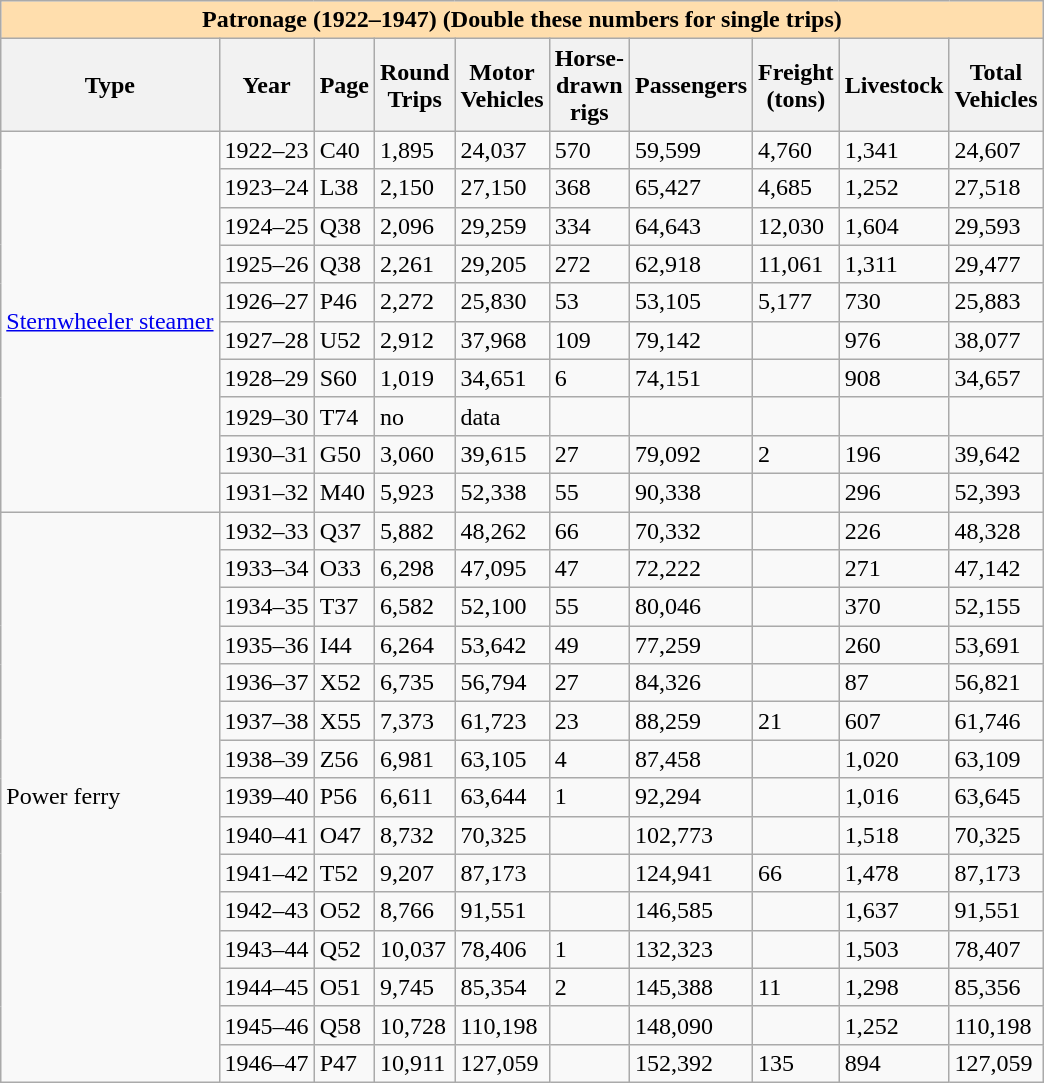<table class="wikitable">
<tr>
<th colspan="10" style="background:#ffdead;">Patronage (1922–1947) (Double these numbers for single trips)</th>
</tr>
<tr>
<th>Type</th>
<th>Year</th>
<th>Page</th>
<th>Round <br>  Trips</th>
<th>Motor <br>  Vehicles</th>
<th>Horse- <br> drawn <br> rigs</th>
<th>Passengers</th>
<th>Freight <br>  (tons)</th>
<th>Livestock</th>
<th>Total <br> Vehicles</th>
</tr>
<tr>
<td rowspan=10><a href='#'>Sternwheeler steamer</a></td>
<td>1922–23</td>
<td>C40</td>
<td>1,895</td>
<td>24,037</td>
<td>570</td>
<td>59,599</td>
<td>4,760</td>
<td>1,341</td>
<td>24,607</td>
</tr>
<tr>
<td>1923–24</td>
<td>L38</td>
<td>2,150</td>
<td>27,150</td>
<td>368</td>
<td>65,427</td>
<td>4,685</td>
<td>1,252</td>
<td>27,518</td>
</tr>
<tr>
<td>1924–25</td>
<td>Q38</td>
<td>2,096</td>
<td>29,259</td>
<td>334</td>
<td>64,643</td>
<td>12,030</td>
<td>1,604</td>
<td>29,593</td>
</tr>
<tr>
<td>1925–26</td>
<td>Q38</td>
<td>2,261</td>
<td>29,205</td>
<td>272</td>
<td>62,918</td>
<td>11,061</td>
<td>1,311</td>
<td>29,477</td>
</tr>
<tr>
<td>1926–27</td>
<td>P46</td>
<td>2,272</td>
<td>25,830</td>
<td>53</td>
<td>53,105</td>
<td>5,177</td>
<td>730</td>
<td>25,883</td>
</tr>
<tr>
<td>1927–28</td>
<td>U52</td>
<td>2,912</td>
<td>37,968</td>
<td>109</td>
<td>79,142</td>
<td></td>
<td>976</td>
<td>38,077</td>
</tr>
<tr>
<td>1928–29</td>
<td>S60</td>
<td>1,019</td>
<td>34,651</td>
<td>6</td>
<td>74,151</td>
<td></td>
<td>908</td>
<td>34,657</td>
</tr>
<tr>
<td>1929–30</td>
<td>T74</td>
<td>no</td>
<td>data</td>
<td></td>
<td></td>
<td></td>
<td></td>
<td></td>
</tr>
<tr>
<td>1930–31</td>
<td>G50</td>
<td>3,060</td>
<td>39,615</td>
<td>27</td>
<td>79,092</td>
<td>2</td>
<td>196</td>
<td>39,642</td>
</tr>
<tr>
<td>1931–32</td>
<td>M40</td>
<td>5,923</td>
<td>52,338</td>
<td>55</td>
<td>90,338</td>
<td></td>
<td>296</td>
<td>52,393</td>
</tr>
<tr>
<td rowspan=15>Power ferry</td>
<td>1932–33</td>
<td>Q37</td>
<td>5,882</td>
<td>48,262</td>
<td>66</td>
<td>70,332</td>
<td></td>
<td>226</td>
<td>48,328</td>
</tr>
<tr>
<td>1933–34</td>
<td>O33</td>
<td>6,298</td>
<td>47,095</td>
<td>47</td>
<td>72,222</td>
<td></td>
<td>271</td>
<td>47,142</td>
</tr>
<tr>
<td>1934–35</td>
<td>T37</td>
<td>6,582</td>
<td>52,100</td>
<td>55</td>
<td>80,046</td>
<td></td>
<td>370</td>
<td>52,155</td>
</tr>
<tr>
<td>1935–36</td>
<td>I44</td>
<td>6,264</td>
<td>53,642</td>
<td>49</td>
<td>77,259</td>
<td></td>
<td>260</td>
<td>53,691</td>
</tr>
<tr>
<td>1936–37</td>
<td>X52</td>
<td>6,735</td>
<td>56,794</td>
<td>27</td>
<td>84,326</td>
<td></td>
<td>87</td>
<td>56,821</td>
</tr>
<tr>
<td>1937–38</td>
<td>X55</td>
<td>7,373</td>
<td>61,723</td>
<td>23</td>
<td>88,259</td>
<td>21</td>
<td>607</td>
<td>61,746</td>
</tr>
<tr>
<td>1938–39</td>
<td>Z56</td>
<td>6,981</td>
<td>63,105</td>
<td>4</td>
<td>87,458</td>
<td></td>
<td>1,020</td>
<td>63,109</td>
</tr>
<tr>
<td>1939–40</td>
<td>P56</td>
<td>6,611</td>
<td>63,644</td>
<td>1</td>
<td>92,294</td>
<td></td>
<td>1,016</td>
<td>63,645</td>
</tr>
<tr>
<td>1940–41</td>
<td>O47</td>
<td>8,732</td>
<td>70,325</td>
<td></td>
<td>102,773</td>
<td></td>
<td>1,518</td>
<td>70,325</td>
</tr>
<tr>
<td>1941–42</td>
<td>T52</td>
<td>9,207</td>
<td>87,173</td>
<td></td>
<td>124,941</td>
<td>66</td>
<td>1,478</td>
<td>87,173</td>
</tr>
<tr>
<td>1942–43</td>
<td>O52</td>
<td>8,766</td>
<td>91,551</td>
<td></td>
<td>146,585</td>
<td></td>
<td>1,637</td>
<td>91,551</td>
</tr>
<tr>
<td>1943–44</td>
<td>Q52</td>
<td>10,037</td>
<td>78,406</td>
<td>1</td>
<td>132,323</td>
<td></td>
<td>1,503</td>
<td>78,407</td>
</tr>
<tr>
<td>1944–45</td>
<td>O51</td>
<td>9,745</td>
<td>85,354</td>
<td>2</td>
<td>145,388</td>
<td>11</td>
<td>1,298</td>
<td>85,356</td>
</tr>
<tr>
<td>1945–46</td>
<td>Q58</td>
<td>10,728</td>
<td>110,198</td>
<td></td>
<td>148,090</td>
<td></td>
<td>1,252</td>
<td>110,198</td>
</tr>
<tr>
<td>1946–47</td>
<td>P47</td>
<td>10,911</td>
<td>127,059</td>
<td></td>
<td>152,392</td>
<td>135</td>
<td>894</td>
<td>127,059</td>
</tr>
</table>
